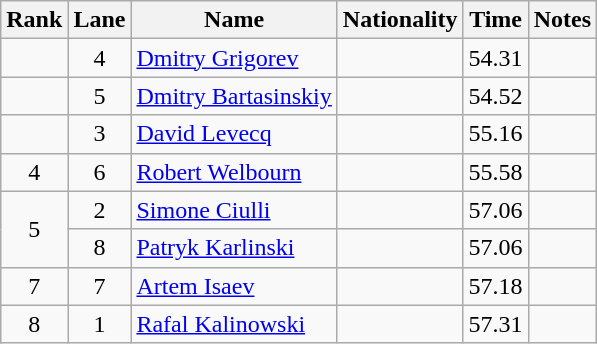<table class="wikitable sortable" style="text-align:center">
<tr>
<th>Rank</th>
<th>Lane</th>
<th>Name</th>
<th>Nationality</th>
<th>Time</th>
<th>Notes</th>
</tr>
<tr>
<td></td>
<td>4</td>
<td align=left><a href='#'>Dmitry Grigorev</a></td>
<td align=left></td>
<td>54.31</td>
<td></td>
</tr>
<tr>
<td></td>
<td>5</td>
<td align=left><a href='#'>Dmitry Bartasinskiy</a></td>
<td align=left></td>
<td>54.52</td>
<td></td>
</tr>
<tr>
<td></td>
<td>3</td>
<td align=left><a href='#'>David Levecq</a></td>
<td align=left></td>
<td>55.16</td>
<td></td>
</tr>
<tr>
<td>4</td>
<td>6</td>
<td align=left><a href='#'>Robert Welbourn</a></td>
<td align=left></td>
<td>55.58</td>
<td></td>
</tr>
<tr>
<td rowspan=2>5</td>
<td>2</td>
<td align=left><a href='#'>Simone Ciulli</a></td>
<td align=left></td>
<td>57.06</td>
<td></td>
</tr>
<tr>
<td>8</td>
<td align=left><a href='#'>Patryk Karlinski</a></td>
<td align=left></td>
<td>57.06</td>
<td></td>
</tr>
<tr>
<td>7</td>
<td>7</td>
<td align=left><a href='#'>Artem Isaev</a></td>
<td align=left></td>
<td>57.18</td>
<td></td>
</tr>
<tr>
<td>8</td>
<td>1</td>
<td align=left><a href='#'>Rafal Kalinowski</a></td>
<td align=left></td>
<td>57.31</td>
<td></td>
</tr>
</table>
